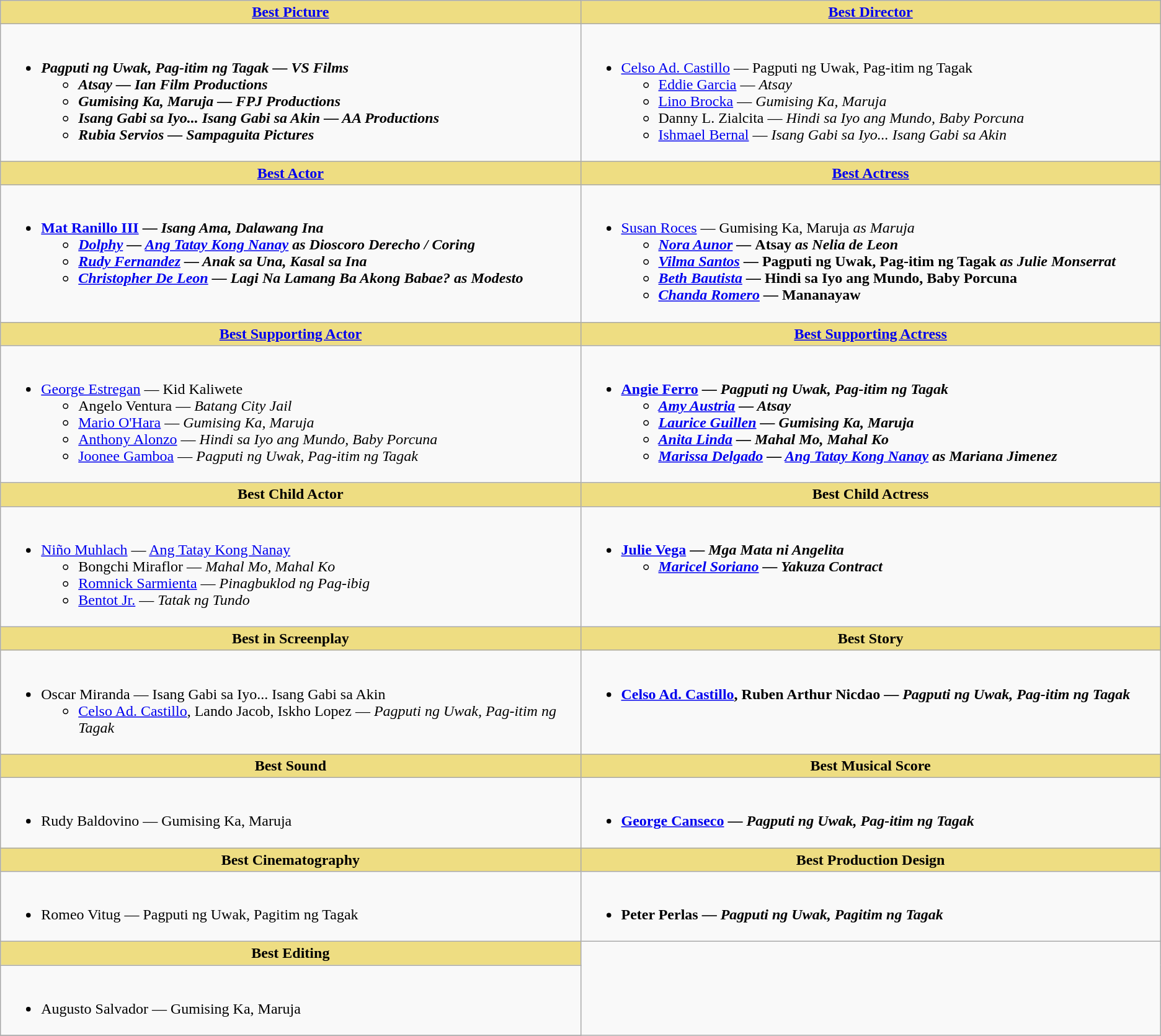<table class=wikitable>
<tr>
<th style="background:#EEDD82; width:50%"><a href='#'>Best Picture</a></th>
<th style="background:#EEDD82; width:50%"><a href='#'>Best Director</a></th>
</tr>
<tr>
<td valign="top"><br><ul><li><strong><em>Pagputi ng Uwak, Pag-itim ng Tagak<em> — VS Films<strong><ul><li></em>Atsay<em> — Ian Film Productions</li><li></em>Gumising Ka, Maruja<em> — FPJ Productions</li><li></em>Isang Gabi sa Iyo... Isang Gabi sa Akin<em> — AA Productions</li><li></em>Rubia Servios<em> — Sampaguita Pictures</li></ul></li></ul></td>
<td valign="top"><br><ul><li></strong><a href='#'>Celso Ad. Castillo</a> — </em>Pagputi ng Uwak, Pag-itim ng Tagak</em></strong><ul><li><a href='#'>Eddie Garcia</a> — <em>Atsay</em></li><li><a href='#'>Lino Brocka</a> — <em>Gumising Ka, Maruja</em></li><li>Danny L. Zialcita — <em>Hindi sa Iyo ang Mundo, Baby Porcuna</em></li><li><a href='#'>Ishmael Bernal</a> — <em>Isang Gabi sa Iyo... Isang Gabi sa Akin</em></li></ul></li></ul></td>
</tr>
<tr>
<th style="background:#EEDD82; width:50%"><a href='#'>Best Actor</a></th>
<th style="background:#EEDD82; width:50%"><a href='#'>Best Actress</a></th>
</tr>
<tr>
<td valign="top"><br><ul><li><strong><a href='#'>Mat Ranillo III</a> — <em>Isang Ama, Dalawang Ina<strong><em><ul><li><a href='#'>Dolphy</a> — </em><a href='#'>Ang Tatay Kong Nanay</a><em> as Dioscoro Derecho / Coring</li><li><a href='#'>Rudy Fernandez</a> — </em>Anak sa Una, Kasal sa Ina<em></li><li><a href='#'>Christopher De Leon</a> — </em>Lagi Na Lamang Ba Akong Babae?<em> as Modesto</li></ul></li></ul></td>
<td valign="top"><br><ul><li></strong><a href='#'>Susan Roces</a> — </em>Gumising Ka, Maruja<em> as Maruja<strong><ul><li><a href='#'>Nora Aunor</a> — </em>Atsay<em> as Nelia de Leon</li><li><a href='#'>Vilma Santos</a> — </em>Pagputi ng Uwak, Pag-itim ng Tagak<em> as Julie Monserrat</li><li><a href='#'>Beth Bautista</a> — </em>Hindi sa Iyo ang Mundo, Baby Porcuna<em></li><li><a href='#'>Chanda Romero</a> — </em>Mananayaw<em></li></ul></li></ul></td>
</tr>
<tr>
<th style="background:#EEDD82; width:50%"><a href='#'>Best Supporting Actor</a></th>
<th style="background:#EEDD82; width:50%"><a href='#'>Best Supporting Actress</a></th>
</tr>
<tr>
<td valign="top"><br><ul><li></strong><a href='#'>George Estregan</a> — </em>Kid Kaliwete</em></strong><ul><li>Angelo Ventura — <em>Batang City Jail</em></li><li><a href='#'>Mario O'Hara</a> — <em>Gumising Ka, Maruja</em></li><li><a href='#'>Anthony Alonzo</a> — <em>Hindi sa Iyo ang Mundo, Baby Porcuna</em></li><li><a href='#'>Joonee Gamboa</a> — <em>Pagputi ng Uwak, Pag-itim ng Tagak</em></li></ul></li></ul></td>
<td valign="top"><br><ul><li><strong><a href='#'>Angie Ferro</a> — <em>Pagputi ng Uwak, Pag-itim ng Tagak<strong><em><ul><li><a href='#'>Amy Austria</a> — </em>Atsay<em></li><li><a href='#'>Laurice Guillen</a> — </em>Gumising Ka, Maruja<em></li><li><a href='#'>Anita Linda</a> — </em>Mahal Mo, Mahal Ko<em></li><li><a href='#'>Marissa Delgado</a> — </em><a href='#'>Ang Tatay Kong Nanay</a><em> as Mariana Jimenez</li></ul></li></ul></td>
</tr>
<tr>
<th style="background:#EEDD82; width:50%">Best Child Actor</th>
<th style="background:#EEDD82; width:50%">Best Child Actress</th>
</tr>
<tr>
<td valign="top"><br><ul><li></strong><a href='#'>Niño Muhlach</a> — </em><a href='#'>Ang Tatay Kong Nanay</a></em></strong><ul><li>Bongchi Miraflor — <em>Mahal Mo, Mahal Ko</em></li><li><a href='#'>Romnick Sarmienta</a> — <em>Pinagbuklod ng Pag-ibig</em></li><li><a href='#'>Bentot Jr.</a> — <em>Tatak ng Tundo</em></li></ul></li></ul></td>
<td valign="top"><br><ul><li><strong><a href='#'>Julie Vega</a> — <em>Mga Mata ni Angelita<strong><em><ul><li><a href='#'>Maricel Soriano</a> — </em>Yakuza Contract<em></li></ul></li></ul></td>
</tr>
<tr>
<th style="background:#EEDD82; width:50%">Best in Screenplay</th>
<th style="background:#EEDD82; width:50%">Best Story</th>
</tr>
<tr>
<td valign="top"><br><ul><li></strong>Oscar Miranda — </em>Isang Gabi sa Iyo... Isang Gabi sa Akin</em></strong><ul><li><a href='#'>Celso Ad. Castillo</a>, Lando Jacob, Iskho Lopez — <em>Pagputi ng Uwak, Pag-itim ng Tagak</em></li></ul></li></ul></td>
<td valign="top"><br><ul><li><strong><a href='#'>Celso Ad. Castillo</a>, Ruben Arthur Nicdao — <em>Pagputi ng Uwak, Pag-itim ng Tagak<strong><em></li></ul></td>
</tr>
<tr>
<th style="background:#EEDD82; width:50%">Best Sound</th>
<th style="background:#EEDD82; width:50%">Best Musical Score</th>
</tr>
<tr>
<td valign="top"><br><ul><li></strong>Rudy Baldovino — </em>Gumising Ka, Maruja</em></strong></li></ul></td>
<td valign="top"><br><ul><li><strong><a href='#'>George Canseco</a> — <em>Pagputi ng Uwak, Pag-itim ng Tagak<strong><em></li></ul></td>
</tr>
<tr>
<th style="background:#EEDD82; width:50%">Best Cinematography</th>
<th style="background:#EEDD82; width:50%">Best Production Design</th>
</tr>
<tr>
<td valign="top"><br><ul><li></strong>Romeo Vitug — </em>Pagputi ng Uwak, Pagitim ng Tagak</em></strong></li></ul></td>
<td valign="top"><br><ul><li><strong>Peter Perlas — <em>Pagputi ng Uwak, Pagitim ng Tagak<strong><em></li></ul></td>
</tr>
<tr>
<th style="background:#EEDD82; width:50%">Best Editing</th>
</tr>
<tr>
<td valign="top"><br><ul><li></strong>Augusto Salvador — </em>Gumising Ka, Maruja</em></strong></li></ul></td>
</tr>
<tr>
</tr>
</table>
